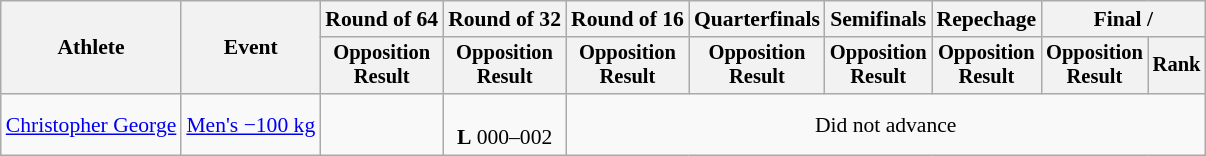<table class="wikitable" style="font-size:90%">
<tr>
<th rowspan="2">Athlete</th>
<th rowspan="2">Event</th>
<th>Round of 64</th>
<th>Round of 32</th>
<th>Round of 16</th>
<th>Quarterfinals</th>
<th>Semifinals</th>
<th>Repechage</th>
<th colspan=2>Final / </th>
</tr>
<tr style="font-size:95%">
<th>Opposition<br>Result</th>
<th>Opposition<br>Result</th>
<th>Opposition<br>Result</th>
<th>Opposition<br>Result</th>
<th>Opposition<br>Result</th>
<th>Opposition<br>Result</th>
<th>Opposition<br>Result</th>
<th>Rank</th>
</tr>
<tr align=center>
<td align=left><a href='#'>Christopher George</a></td>
<td align=left><a href='#'>Men's −100 kg</a></td>
<td></td>
<td><br><strong>L</strong> 000–002</td>
<td colspan=6>Did not advance</td>
</tr>
</table>
